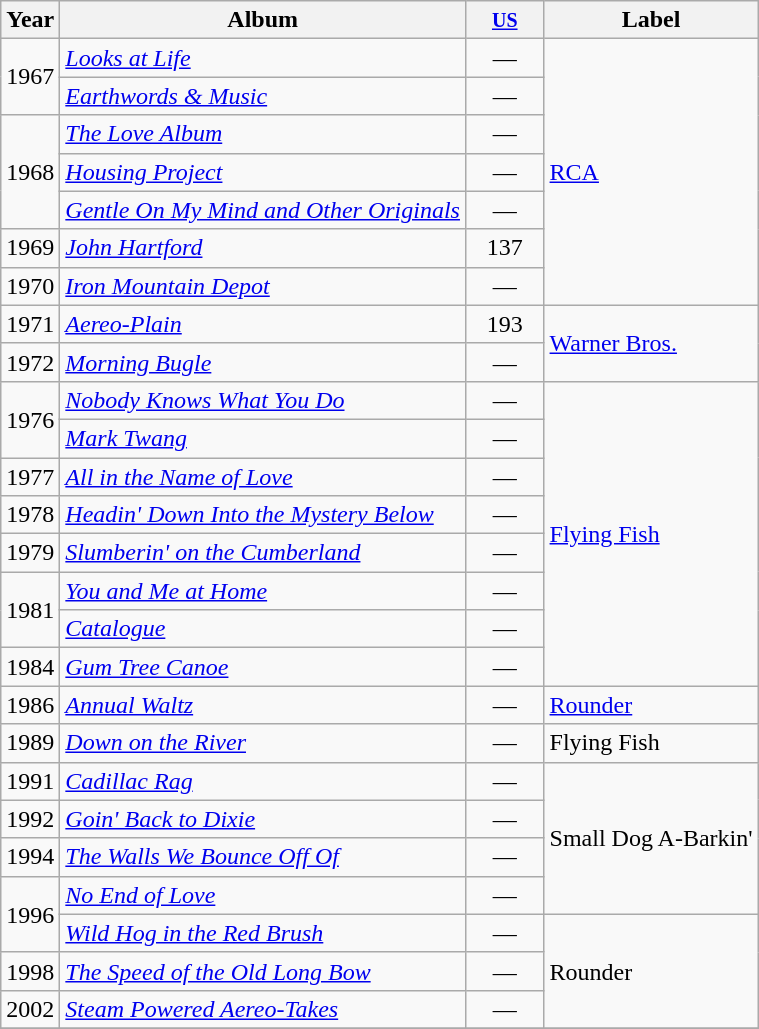<table class="wikitable" style="text-align:center;">
<tr>
<th>Year</th>
<th>Album</th>
<th width="45"><small><a href='#'>US</a></small></th>
<th>Label</th>
</tr>
<tr>
<td rowspan=2>1967</td>
<td align=left><em><a href='#'>Looks at Life</a></em></td>
<td>—</td>
<td align=left rowspan=7><a href='#'>RCA</a></td>
</tr>
<tr>
<td align=left><em><a href='#'>Earthwords & Music</a></em></td>
<td>—</td>
</tr>
<tr>
<td rowspan=3>1968</td>
<td align=left><em><a href='#'>The Love Album</a></em></td>
<td>—</td>
</tr>
<tr>
<td align=left><em><a href='#'>Housing Project</a></em></td>
<td>—</td>
</tr>
<tr>
<td align=left><em><a href='#'>Gentle On My Mind and Other Originals</a></em></td>
<td>—</td>
</tr>
<tr>
<td>1969</td>
<td align=left><em><a href='#'>John Hartford</a></em></td>
<td>137</td>
</tr>
<tr>
<td>1970</td>
<td align=left><em><a href='#'>Iron Mountain Depot</a></em></td>
<td>—</td>
</tr>
<tr>
<td>1971</td>
<td align=left><em><a href='#'>Aereo-Plain</a></em></td>
<td>193</td>
<td align=left rowspan=2><a href='#'>Warner Bros.</a></td>
</tr>
<tr>
<td>1972</td>
<td align=left><em><a href='#'>Morning Bugle</a></em></td>
<td>—</td>
</tr>
<tr>
<td rowspan=2>1976</td>
<td align=left><em><a href='#'>Nobody Knows What You Do</a></em></td>
<td>—</td>
<td align=left rowspan=8><a href='#'>Flying Fish</a></td>
</tr>
<tr>
<td align=left><em><a href='#'>Mark Twang</a></em></td>
<td>—</td>
</tr>
<tr>
<td>1977</td>
<td align=left><em><a href='#'>All in the Name of Love</a></em></td>
<td>—</td>
</tr>
<tr>
<td>1978</td>
<td align=left><em><a href='#'>Headin' Down Into the Mystery Below</a></em></td>
<td>—</td>
</tr>
<tr>
<td>1979</td>
<td align=left><em><a href='#'>Slumberin' on the Cumberland</a></em></td>
<td>—</td>
</tr>
<tr>
<td rowspan=2>1981</td>
<td align=left><em><a href='#'>You and Me at Home</a></em></td>
<td>—</td>
</tr>
<tr>
<td align=left><em><a href='#'>Catalogue</a></em></td>
<td>—</td>
</tr>
<tr>
<td>1984</td>
<td align=left><em><a href='#'>Gum Tree Canoe</a></em></td>
<td>—</td>
</tr>
<tr>
<td>1986</td>
<td align=left><em><a href='#'>Annual Waltz</a></em></td>
<td>—</td>
<td align=left><a href='#'>Rounder</a></td>
</tr>
<tr>
<td>1989</td>
<td align=left><em><a href='#'>Down on the River</a></em></td>
<td>—</td>
<td align=left>Flying Fish</td>
</tr>
<tr>
<td>1991</td>
<td align=left><em><a href='#'>Cadillac Rag</a></em></td>
<td>—</td>
<td align=left rowspan=4>Small Dog A-Barkin'</td>
</tr>
<tr>
<td>1992</td>
<td align=left><em><a href='#'>Goin' Back to Dixie</a></em></td>
<td>—</td>
</tr>
<tr>
<td>1994</td>
<td align=left><em><a href='#'>The Walls We Bounce Off Of</a></em></td>
<td>—</td>
</tr>
<tr>
<td rowspan=2>1996</td>
<td align=left><em><a href='#'>No End of Love</a></em></td>
<td>—</td>
</tr>
<tr>
<td align=left><em><a href='#'>Wild Hog in the Red Brush</a></em></td>
<td>—</td>
<td align=left rowspan=3>Rounder</td>
</tr>
<tr>
<td>1998</td>
<td align=left><em><a href='#'>The Speed of the Old Long Bow</a></em></td>
<td>—</td>
</tr>
<tr>
<td>2002</td>
<td align=left><em><a href='#'>Steam Powered Aereo-Takes</a></em></td>
<td>—</td>
</tr>
<tr>
</tr>
</table>
